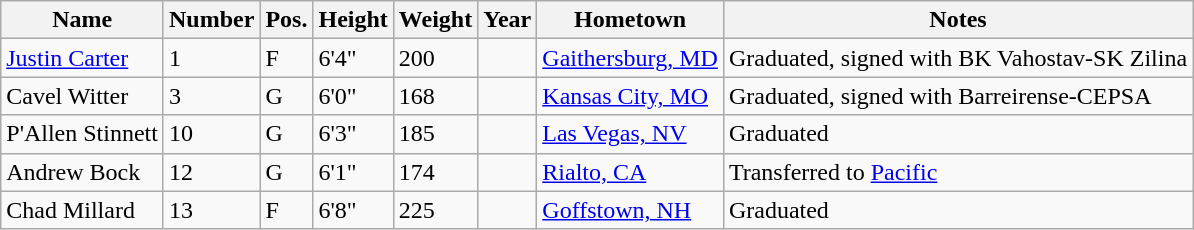<table class="wikitable sortable" border="1">
<tr>
<th>Name</th>
<th>Number</th>
<th>Pos.</th>
<th>Height</th>
<th>Weight</th>
<th>Year</th>
<th>Hometown</th>
<th class="unsortable">Notes</th>
</tr>
<tr>
<td><a href='#'>Justin Carter</a></td>
<td>1</td>
<td>F</td>
<td>6'4"</td>
<td>200</td>
<td></td>
<td><a href='#'>Gaithersburg, MD</a></td>
<td>Graduated, signed with BK Vahostav-SK Zilina</td>
</tr>
<tr>
<td>Cavel Witter</td>
<td>3</td>
<td>G</td>
<td>6'0"</td>
<td>168</td>
<td></td>
<td><a href='#'>Kansas City, MO</a></td>
<td>Graduated, signed with Barreirense-CEPSA</td>
</tr>
<tr>
<td>P'Allen Stinnett</td>
<td>10</td>
<td>G</td>
<td>6'3"</td>
<td>185</td>
<td></td>
<td><a href='#'>Las Vegas, NV</a></td>
<td>Graduated</td>
</tr>
<tr>
<td>Andrew Bock</td>
<td>12</td>
<td>G</td>
<td>6'1"</td>
<td>174</td>
<td></td>
<td><a href='#'>Rialto, CA</a></td>
<td>Transferred to <a href='#'>Pacific</a></td>
</tr>
<tr>
<td>Chad Millard</td>
<td>13</td>
<td>F</td>
<td>6'8"</td>
<td>225</td>
<td></td>
<td><a href='#'>Goffstown, NH</a></td>
<td>Graduated</td>
</tr>
</table>
